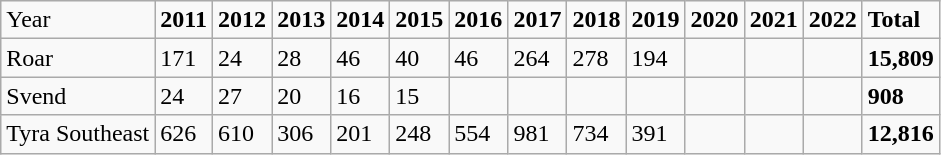<table class="wikitable">
<tr>
<td>Year</td>
<td><strong>2011</strong></td>
<td><strong>2012</strong></td>
<td><strong>2013</strong></td>
<td><strong>2014</strong></td>
<td><strong>2015</strong></td>
<td><strong>2016</strong></td>
<td><strong>2017</strong></td>
<td><strong>2018</strong></td>
<td><strong>2019</strong></td>
<td><strong>2020</strong></td>
<td><strong>2021</strong></td>
<td><strong>2022</strong></td>
<td><strong>Total</strong></td>
</tr>
<tr>
<td>Roar</td>
<td>171</td>
<td>24</td>
<td>28</td>
<td>46</td>
<td>40</td>
<td>46</td>
<td>264</td>
<td>278</td>
<td>194</td>
<td></td>
<td></td>
<td></td>
<td><strong>15,809</strong></td>
</tr>
<tr>
<td>Svend</td>
<td>24</td>
<td>27</td>
<td>20</td>
<td>16</td>
<td>15</td>
<td></td>
<td></td>
<td></td>
<td></td>
<td></td>
<td></td>
<td></td>
<td><strong>908</strong></td>
</tr>
<tr>
<td>Tyra  Southeast</td>
<td>626</td>
<td>610</td>
<td>306</td>
<td>201</td>
<td>248</td>
<td>554</td>
<td>981</td>
<td>734</td>
<td>391</td>
<td></td>
<td></td>
<td></td>
<td><strong>12,816</strong></td>
</tr>
</table>
